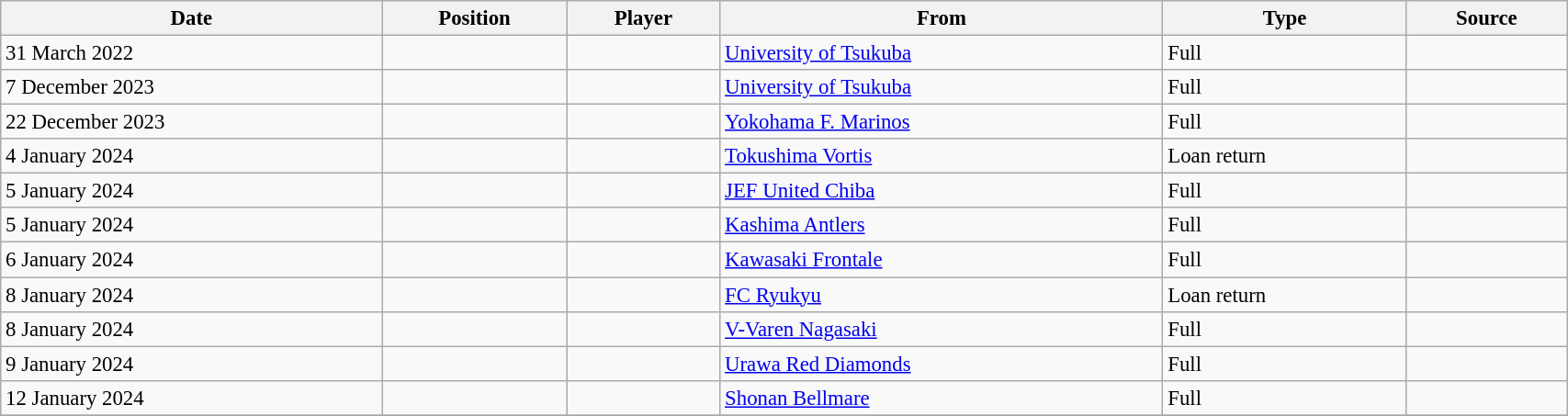<table class="wikitable sortable" style="width:90%; text-align:center; font-size:95%; text-align:left;">
<tr>
<th>Date</th>
<th>Position</th>
<th>Player</th>
<th>From</th>
<th>Type</th>
<th>Source</th>
</tr>
<tr>
<td>31 March 2022</td>
<td></td>
<td></td>
<td> <a href='#'>University of Tsukuba</a></td>
<td>Full</td>
<td></td>
</tr>
<tr>
<td>7 December 2023</td>
<td></td>
<td></td>
<td> <a href='#'>University of Tsukuba</a></td>
<td>Full</td>
<td></td>
</tr>
<tr>
<td>22 December 2023</td>
<td></td>
<td></td>
<td> <a href='#'>Yokohama F. Marinos</a></td>
<td>Full</td>
<td></td>
</tr>
<tr>
<td>4 January 2024</td>
<td></td>
<td></td>
<td> <a href='#'>Tokushima Vortis</a></td>
<td>Loan return</td>
<td></td>
</tr>
<tr>
<td>5 January 2024</td>
<td></td>
<td></td>
<td> <a href='#'>JEF United Chiba</a></td>
<td>Full</td>
<td></td>
</tr>
<tr>
<td>5 January 2024</td>
<td></td>
<td></td>
<td> <a href='#'>Kashima Antlers</a></td>
<td>Full</td>
<td></td>
</tr>
<tr>
<td>6 January 2024</td>
<td></td>
<td></td>
<td> <a href='#'>Kawasaki Frontale</a></td>
<td>Full</td>
<td></td>
</tr>
<tr>
<td>8 January 2024</td>
<td></td>
<td></td>
<td> <a href='#'>FC Ryukyu</a></td>
<td>Loan return</td>
<td></td>
</tr>
<tr>
<td>8 January 2024</td>
<td></td>
<td></td>
<td> <a href='#'>V-Varen Nagasaki</a></td>
<td>Full</td>
<td></td>
</tr>
<tr>
<td>9 January 2024</td>
<td></td>
<td></td>
<td> <a href='#'>Urawa Red Diamonds</a></td>
<td>Full</td>
<td></td>
</tr>
<tr>
<td>12 January 2024</td>
<td></td>
<td></td>
<td> <a href='#'>Shonan Bellmare</a></td>
<td>Full</td>
<td></td>
</tr>
<tr>
</tr>
</table>
